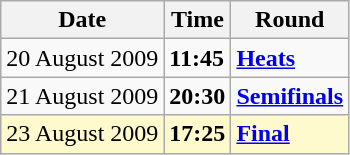<table class="wikitable">
<tr>
<th>Date</th>
<th>Time</th>
<th>Round</th>
</tr>
<tr>
<td>20 August 2009</td>
<td><strong>11:45</strong></td>
<td><strong><a href='#'>Heats</a></strong></td>
</tr>
<tr>
<td>21 August 2009</td>
<td><strong>20:30</strong></td>
<td><strong><a href='#'>Semifinals</a></strong></td>
</tr>
<tr style=background:lemonchiffon>
<td>23 August 2009</td>
<td><strong>17:25</strong></td>
<td><strong><a href='#'>Final</a></strong></td>
</tr>
</table>
